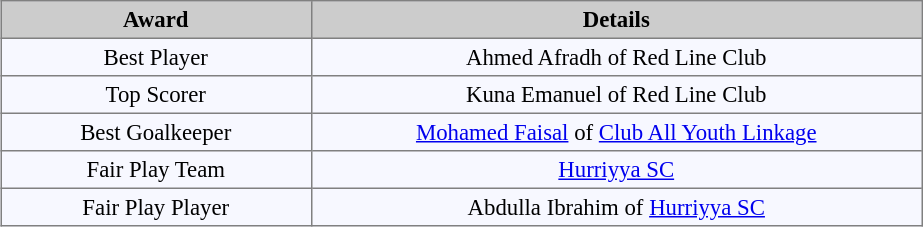<table bgcolor="#f7f8ff" align="center" cellpadding="3" cellspacing="0" border="1" style="font-size: 95%; border: gray solid 1px; border-collapse: collapse;">
<tr bgcolor="#CCCCCC" align="center">
<td width="200"><strong>Award</strong></td>
<td width="400"><strong>Details</strong></td>
</tr>
<tr align=center>
<td>Best Player</td>
<td>Ahmed Afradh of Red Line Club</td>
</tr>
<tr align=center>
<td>Top Scorer</td>
<td>Kuna Emanuel of Red Line Club</td>
</tr>
<tr align=center>
<td>Best Goalkeeper</td>
<td><a href='#'>Mohamed Faisal</a> of <a href='#'>Club All Youth Linkage</a></td>
</tr>
<tr align=center>
<td>Fair Play Team</td>
<td><a href='#'>Hurriyya SC</a></td>
</tr>
<tr align=center>
<td>Fair Play Player</td>
<td>Abdulla Ibrahim of <a href='#'>Hurriyya SC</a></td>
</tr>
</table>
